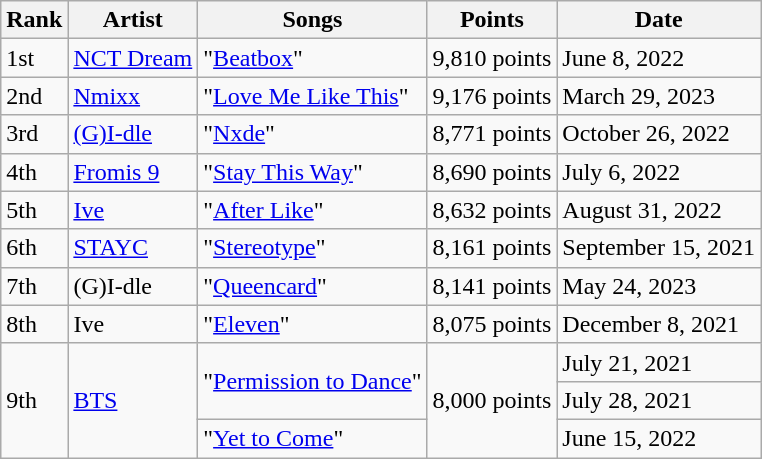<table class="wikitable">
<tr>
<th>Rank</th>
<th>Artist</th>
<th>Songs</th>
<th>Points</th>
<th>Date</th>
</tr>
<tr>
<td>1st</td>
<td><a href='#'>NCT Dream</a></td>
<td>"<a href='#'>Beatbox</a>"</td>
<td>9,810 points</td>
<td>June 8, 2022</td>
</tr>
<tr>
<td>2nd</td>
<td><a href='#'>Nmixx</a></td>
<td>"<a href='#'>Love Me Like This</a>"</td>
<td>9,176 points</td>
<td>March 29, 2023</td>
</tr>
<tr>
<td>3rd</td>
<td><a href='#'>(G)I-dle</a></td>
<td>"<a href='#'>Nxde</a>"</td>
<td>8,771 points</td>
<td>October 26, 2022</td>
</tr>
<tr>
<td>4th</td>
<td><a href='#'>Fromis 9</a></td>
<td>"<a href='#'>Stay This Way</a>"</td>
<td>8,690 points</td>
<td>July 6, 2022</td>
</tr>
<tr>
<td>5th</td>
<td><a href='#'>Ive</a></td>
<td>"<a href='#'>After Like</a>"</td>
<td>8,632 points</td>
<td>August 31, 2022</td>
</tr>
<tr>
<td>6th</td>
<td><a href='#'>STAYC</a></td>
<td>"<a href='#'>Stereotype</a>"</td>
<td>8,161 points</td>
<td>September 15, 2021</td>
</tr>
<tr>
<td>7th</td>
<td>(G)I-dle</td>
<td>"<a href='#'>Queencard</a>"</td>
<td>8,141 points</td>
<td>May 24, 2023</td>
</tr>
<tr>
<td>8th</td>
<td>Ive</td>
<td>"<a href='#'>Eleven</a>"</td>
<td>8,075 points</td>
<td>December 8, 2021</td>
</tr>
<tr>
<td rowspan='3'>9th</td>
<td rowspan='3'><a href='#'>BTS</a></td>
<td rowspan='2'>"<a href='#'>Permission to Dance</a>"</td>
<td rowspan='3'>8,000 points</td>
<td>July 21, 2021</td>
</tr>
<tr>
<td>July 28, 2021</td>
</tr>
<tr>
<td>"<a href='#'>Yet to Come</a>"</td>
<td>June 15, 2022</td>
</tr>
</table>
